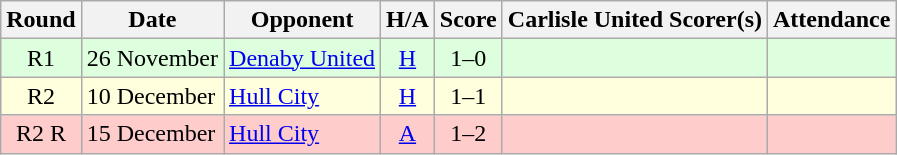<table class="wikitable" style="text-align:center">
<tr>
<th>Round</th>
<th>Date</th>
<th>Opponent</th>
<th>H/A</th>
<th>Score</th>
<th>Carlisle United Scorer(s)</th>
<th>Attendance</th>
</tr>
<tr bgcolor=#ddffdd>
<td>R1</td>
<td align=left>26 November</td>
<td align=left><a href='#'>Denaby United</a></td>
<td><a href='#'>H</a></td>
<td>1–0</td>
<td align=left></td>
<td></td>
</tr>
<tr bgcolor=#ffffdd>
<td>R2</td>
<td align=left>10 December</td>
<td align=left><a href='#'>Hull City</a></td>
<td><a href='#'>H</a></td>
<td>1–1</td>
<td align=left></td>
<td></td>
</tr>
<tr bgcolor=#FFCCCC>
<td>R2 R</td>
<td align=left>15 December</td>
<td align=left><a href='#'>Hull City</a></td>
<td><a href='#'>A</a></td>
<td>1–2</td>
<td align=left></td>
<td></td>
</tr>
</table>
